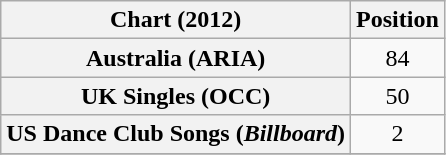<table class="wikitable sortable plainrowheaders" style="text-align:center">
<tr>
<th scope="col">Chart (2012)</th>
<th scope="col">Position</th>
</tr>
<tr>
<th scope="row">Australia (ARIA)</th>
<td>84</td>
</tr>
<tr>
<th scope="row">UK Singles (OCC)</th>
<td>50</td>
</tr>
<tr>
<th scope="row">US Dance Club Songs (<em>Billboard</em>)</th>
<td>2</td>
</tr>
<tr>
</tr>
</table>
